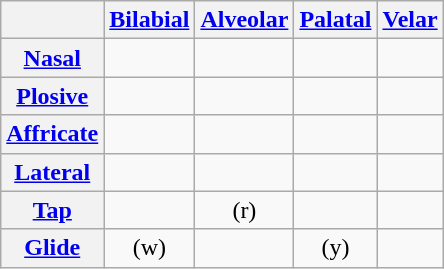<table class="wikitable" style="text-align:center">
<tr>
<th></th>
<th><a href='#'>Bilabial</a></th>
<th><a href='#'>Alveolar</a></th>
<th><a href='#'>Palatal</a></th>
<th><a href='#'>Velar</a></th>
</tr>
<tr>
<th><a href='#'>Nasal</a></th>
<td></td>
<td></td>
<td></td>
<td></td>
</tr>
<tr>
<th><a href='#'>Plosive</a></th>
<td></td>
<td></td>
<td></td>
<td>  </td>
</tr>
<tr>
<th><a href='#'>Affricate</a></th>
<td></td>
<td></td>
<td></td>
<td></td>
</tr>
<tr>
<th><a href='#'>Lateral</a></th>
<td></td>
<td></td>
<td></td>
<td></td>
</tr>
<tr>
<th><a href='#'>Tap</a></th>
<td></td>
<td> (r)</td>
<td></td>
<td></td>
</tr>
<tr>
<th><a href='#'>Glide</a></th>
<td> (w)</td>
<td></td>
<td> (y)</td>
<td></td>
</tr>
</table>
